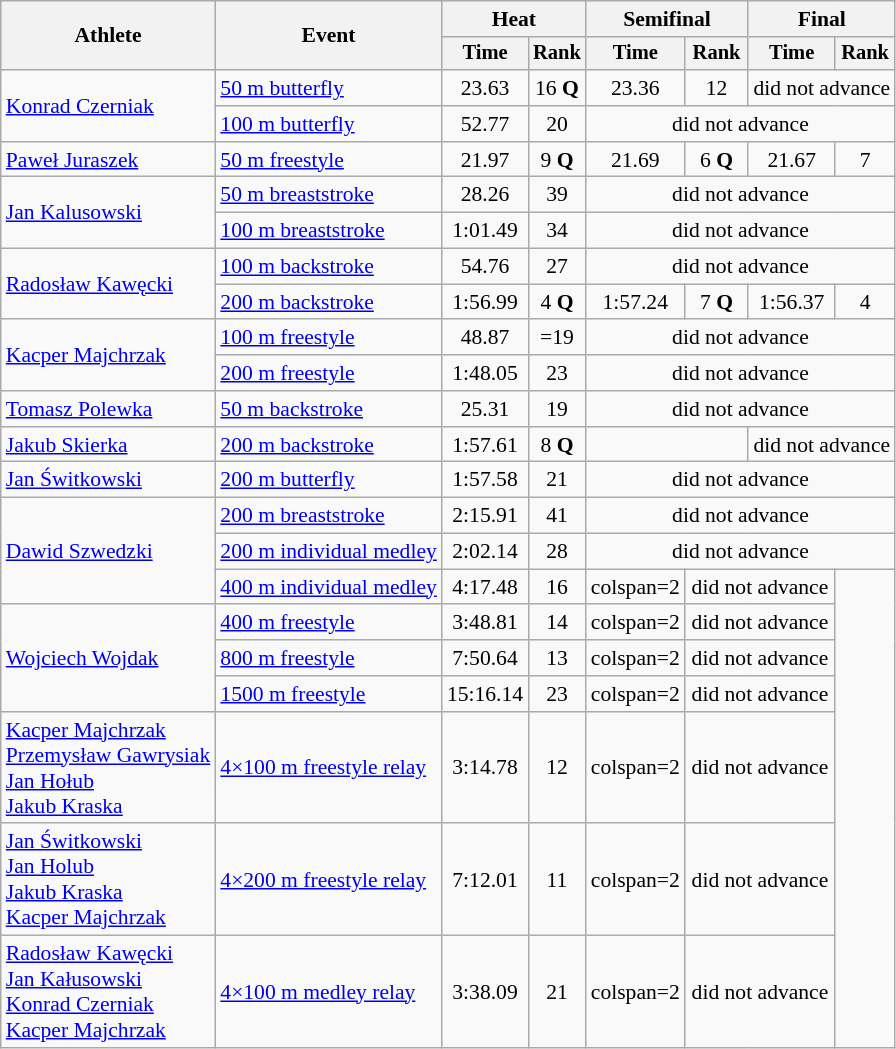<table class="wikitable" style="text-align:center; font-size:90%">
<tr>
<th rowspan="2">Athlete</th>
<th rowspan="2">Event</th>
<th colspan="2">Heat</th>
<th colspan="2">Semifinal</th>
<th colspan="2">Final</th>
</tr>
<tr style="font-size:95%">
<th>Time</th>
<th>Rank</th>
<th>Time</th>
<th>Rank</th>
<th>Time</th>
<th>Rank</th>
</tr>
<tr>
<td align=left rowspan=2><a href='#'>Konrad Czerniak</a></td>
<td align=left><a href='#'>50 m butterfly</a></td>
<td>23.63</td>
<td>16 <strong>Q</strong></td>
<td>23.36</td>
<td>12</td>
<td colspan=2>did not advance</td>
</tr>
<tr>
<td align=left><a href='#'>100 m butterfly</a></td>
<td>52.77</td>
<td>20</td>
<td colspan=4>did not advance</td>
</tr>
<tr>
<td align=left><a href='#'>Paweł Juraszek</a></td>
<td align=left><a href='#'>50 m freestyle</a></td>
<td>21.97</td>
<td>9 <strong>Q</strong></td>
<td>21.69</td>
<td>6 <strong>Q</strong></td>
<td>21.67</td>
<td>7</td>
</tr>
<tr>
<td align=left rowspan=2><a href='#'>Jan Kalusowski</a></td>
<td align=left><a href='#'>50 m breaststroke</a></td>
<td>28.26</td>
<td>39</td>
<td colspan=4>did not advance</td>
</tr>
<tr>
<td align=left><a href='#'>100 m breaststroke</a></td>
<td>1:01.49</td>
<td>34</td>
<td colspan=4>did not advance</td>
</tr>
<tr>
<td align=left rowspan=2><a href='#'>Radosław Kawęcki</a></td>
<td align=left><a href='#'>100 m backstroke</a></td>
<td>54.76</td>
<td>27</td>
<td colspan=4>did not advance</td>
</tr>
<tr>
<td align=left><a href='#'>200 m backstroke</a></td>
<td>1:56.99</td>
<td>4 <strong>Q</strong></td>
<td>1:57.24</td>
<td>7 <strong>Q</strong></td>
<td>1:56.37</td>
<td>4</td>
</tr>
<tr>
<td align=left rowspan=2><a href='#'>Kacper Majchrzak</a></td>
<td align=left><a href='#'>100 m freestyle</a></td>
<td>48.87</td>
<td>=19</td>
<td colspan=4>did not advance</td>
</tr>
<tr>
<td align=left><a href='#'>200 m freestyle</a></td>
<td>1:48.05</td>
<td>23</td>
<td colspan=4>did not advance</td>
</tr>
<tr>
<td align=left><a href='#'>Tomasz Polewka</a></td>
<td align=left><a href='#'>50 m backstroke</a></td>
<td>25.31</td>
<td>19</td>
<td colspan=4>did not advance</td>
</tr>
<tr>
<td align=left><a href='#'>Jakub Skierka</a></td>
<td align=left><a href='#'>200 m backstroke</a></td>
<td>1:57.61</td>
<td>8 <strong>Q</strong></td>
<td colspan=2></td>
<td colspan=2>did not advance</td>
</tr>
<tr>
<td align=left><a href='#'>Jan Świtkowski</a></td>
<td align=left><a href='#'>200 m butterfly</a></td>
<td>1:57.58</td>
<td>21</td>
<td colspan=4>did not advance</td>
</tr>
<tr>
<td align=left rowspan=3><a href='#'>Dawid Szwedzki</a></td>
<td align=left><a href='#'>200 m breaststroke</a></td>
<td>2:15.91</td>
<td>41</td>
<td colspan=4>did not advance</td>
</tr>
<tr>
<td align=left><a href='#'>200 m individual medley</a></td>
<td>2:02.14</td>
<td>28</td>
<td colspan=4>did not advance</td>
</tr>
<tr>
<td align=left><a href='#'>400 m individual medley</a></td>
<td>4:17.48</td>
<td>16</td>
<td>colspan=2 </td>
<td colspan=2>did not advance</td>
</tr>
<tr>
<td align=left rowspan=3><a href='#'>Wojciech Wojdak</a></td>
<td align=left><a href='#'>400 m freestyle</a></td>
<td>3:48.81</td>
<td>14</td>
<td>colspan=2 </td>
<td colspan=2>did not advance</td>
</tr>
<tr>
<td align=left><a href='#'>800 m freestyle</a></td>
<td>7:50.64</td>
<td>13</td>
<td>colspan=2 </td>
<td colspan=2>did not advance</td>
</tr>
<tr>
<td align=left><a href='#'>1500 m freestyle</a></td>
<td>15:16.14</td>
<td>23</td>
<td>colspan=2 </td>
<td colspan=2>did not advance</td>
</tr>
<tr>
<td align=left><a href='#'>Kacper Majchrzak</a><br><a href='#'>Przemysław Gawrysiak</a><br><a href='#'>Jan Hołub</a><br><a href='#'>Jakub Kraska</a></td>
<td align=left><a href='#'>4×100 m freestyle relay</a></td>
<td>3:14.78</td>
<td>12</td>
<td>colspan=2 </td>
<td colspan=2>did not advance</td>
</tr>
<tr>
<td align=left><a href='#'>Jan Świtkowski</a><br><a href='#'>Jan Holub</a><br><a href='#'>Jakub Kraska</a><br><a href='#'>Kacper Majchrzak</a></td>
<td align=left><a href='#'>4×200 m freestyle relay</a></td>
<td>7:12.01</td>
<td>11</td>
<td>colspan=2 </td>
<td colspan=2>did not advance</td>
</tr>
<tr>
<td align=left><a href='#'>Radosław Kawęcki</a><br><a href='#'>Jan Kałusowski</a><br><a href='#'>Konrad Czerniak</a><br><a href='#'>Kacper Majchrzak</a></td>
<td align=left><a href='#'>4×100 m medley relay</a></td>
<td>3:38.09</td>
<td>21</td>
<td>colspan=2 </td>
<td colspan=2>did not advance</td>
</tr>
</table>
